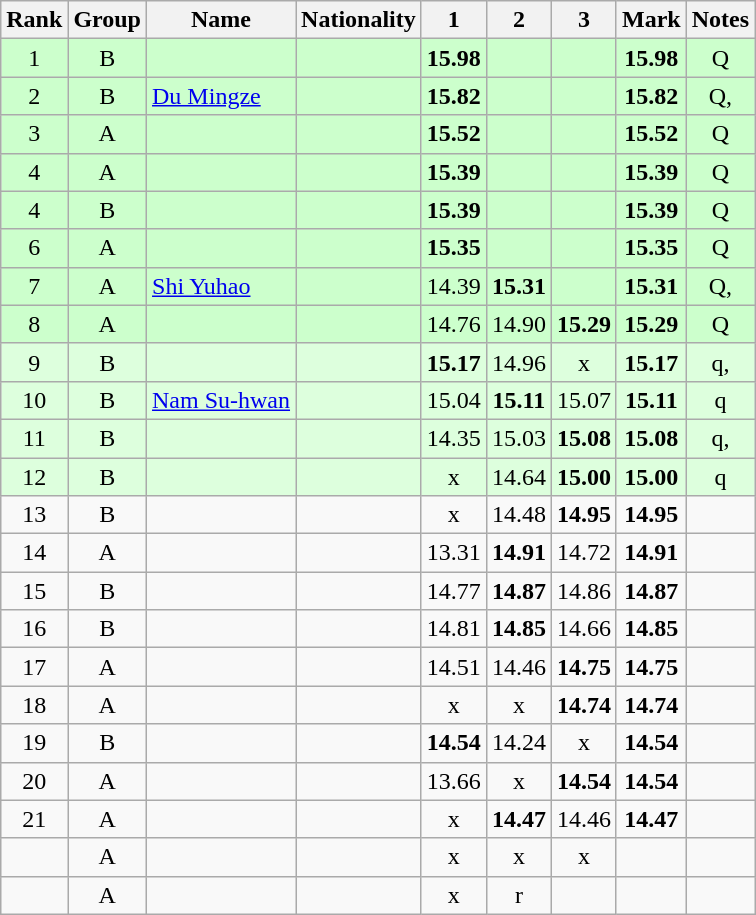<table class="wikitable sortable" style="text-align:center">
<tr>
<th>Rank</th>
<th>Group</th>
<th>Name</th>
<th>Nationality</th>
<th>1</th>
<th>2</th>
<th>3</th>
<th>Mark</th>
<th>Notes</th>
</tr>
<tr bgcolor=ccffcc>
<td>1</td>
<td>B</td>
<td align=left></td>
<td align=left></td>
<td><strong>15.98</strong></td>
<td></td>
<td></td>
<td><strong>15.98</strong></td>
<td>Q</td>
</tr>
<tr bgcolor=ccffcc>
<td>2</td>
<td>B</td>
<td align=left><a href='#'>Du Mingze</a></td>
<td align=left></td>
<td><strong>15.82</strong></td>
<td></td>
<td></td>
<td><strong>15.82</strong></td>
<td>Q, </td>
</tr>
<tr bgcolor=ccffcc>
<td>3</td>
<td>A</td>
<td align=left></td>
<td align=left></td>
<td><strong>15.52</strong></td>
<td></td>
<td></td>
<td><strong>15.52</strong></td>
<td>Q</td>
</tr>
<tr bgcolor=ccffcc>
<td>4</td>
<td>A</td>
<td align=left></td>
<td align=left></td>
<td><strong>15.39</strong></td>
<td></td>
<td></td>
<td><strong>15.39</strong></td>
<td>Q</td>
</tr>
<tr bgcolor=ccffcc>
<td>4</td>
<td>B</td>
<td align=left></td>
<td align=left></td>
<td><strong>15.39</strong></td>
<td></td>
<td></td>
<td><strong>15.39</strong></td>
<td>Q</td>
</tr>
<tr bgcolor=ccffcc>
<td>6</td>
<td>A</td>
<td align=left></td>
<td align=left></td>
<td><strong>15.35</strong></td>
<td></td>
<td></td>
<td><strong>15.35</strong></td>
<td>Q</td>
</tr>
<tr bgcolor=ccffcc>
<td>7</td>
<td>A</td>
<td align=left><a href='#'>Shi Yuhao</a></td>
<td align=left></td>
<td>14.39</td>
<td><strong>15.31</strong></td>
<td></td>
<td><strong>15.31</strong></td>
<td>Q, </td>
</tr>
<tr bgcolor=ccffcc>
<td>8</td>
<td>A</td>
<td align=left></td>
<td align=left></td>
<td>14.76</td>
<td>14.90</td>
<td><strong>15.29</strong></td>
<td><strong>15.29</strong></td>
<td>Q</td>
</tr>
<tr bgcolor=ddffdd>
<td>9</td>
<td>B</td>
<td align=left></td>
<td align=left></td>
<td><strong>15.17</strong></td>
<td>14.96</td>
<td>x</td>
<td><strong>15.17</strong></td>
<td>q, </td>
</tr>
<tr bgcolor=ddffdd>
<td>10</td>
<td>B</td>
<td align=left><a href='#'>Nam Su-hwan</a></td>
<td align=left></td>
<td>15.04</td>
<td><strong>15.11</strong></td>
<td>15.07</td>
<td><strong>15.11</strong></td>
<td>q</td>
</tr>
<tr bgcolor=ddffdd>
<td>11</td>
<td>B</td>
<td align=left></td>
<td align=left></td>
<td>14.35</td>
<td>15.03</td>
<td><strong>15.08</strong></td>
<td><strong>15.08</strong></td>
<td>q, </td>
</tr>
<tr bgcolor=ddffdd>
<td>12</td>
<td>B</td>
<td align=left></td>
<td align=left></td>
<td>x</td>
<td>14.64</td>
<td><strong>15.00</strong></td>
<td><strong>15.00</strong></td>
<td>q</td>
</tr>
<tr>
<td>13</td>
<td>B</td>
<td align=left></td>
<td align=left></td>
<td>x</td>
<td>14.48</td>
<td><strong>14.95</strong></td>
<td><strong>14.95</strong></td>
<td></td>
</tr>
<tr>
<td>14</td>
<td>A</td>
<td align=left></td>
<td align=left></td>
<td>13.31</td>
<td><strong>14.91</strong></td>
<td>14.72</td>
<td><strong>14.91</strong></td>
<td></td>
</tr>
<tr>
<td>15</td>
<td>B</td>
<td align=left></td>
<td align=left></td>
<td>14.77</td>
<td><strong>14.87</strong></td>
<td>14.86</td>
<td><strong>14.87</strong></td>
<td></td>
</tr>
<tr>
<td>16</td>
<td>B</td>
<td align=left></td>
<td align=left></td>
<td>14.81</td>
<td><strong>14.85</strong></td>
<td>14.66</td>
<td><strong>14.85</strong></td>
<td></td>
</tr>
<tr>
<td>17</td>
<td>A</td>
<td align=left></td>
<td align=left></td>
<td>14.51</td>
<td>14.46</td>
<td><strong>14.75</strong></td>
<td><strong>14.75</strong></td>
<td></td>
</tr>
<tr>
<td>18</td>
<td>A</td>
<td align=left></td>
<td align=left></td>
<td>x</td>
<td>x</td>
<td><strong>14.74</strong></td>
<td><strong>14.74</strong></td>
<td></td>
</tr>
<tr>
<td>19</td>
<td>B</td>
<td align=left></td>
<td align=left></td>
<td><strong>14.54</strong></td>
<td>14.24</td>
<td>x</td>
<td><strong>14.54</strong></td>
<td></td>
</tr>
<tr>
<td>20</td>
<td>A</td>
<td align=left></td>
<td align=left></td>
<td>13.66</td>
<td>x</td>
<td><strong>14.54</strong></td>
<td><strong>14.54</strong></td>
<td></td>
</tr>
<tr>
<td>21</td>
<td>A</td>
<td align=left></td>
<td align=left></td>
<td>x</td>
<td><strong>14.47</strong></td>
<td>14.46</td>
<td><strong>14.47</strong></td>
<td></td>
</tr>
<tr>
<td></td>
<td>A</td>
<td align=left></td>
<td align=left></td>
<td>x</td>
<td>x</td>
<td>x</td>
<td><strong></strong></td>
<td></td>
</tr>
<tr>
<td></td>
<td>A</td>
<td align=left></td>
<td align=left></td>
<td>x</td>
<td>r</td>
<td></td>
<td><strong></strong></td>
<td></td>
</tr>
</table>
